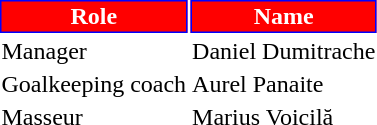<table class="toccolours">
<tr>
<th style="background:#FF0000;color:#FFFFFF;border:1px solid #0000FF">Role</th>
<th style="background:#FF0000;color:#FFFFFF;border:1px solid #0000FF">Name</th>
</tr>
<tr>
<td>Manager</td>
<td> Daniel Dumitrache</td>
</tr>
<tr>
<td>Goalkeeping coach</td>
<td> Aurel Panaite</td>
</tr>
<tr>
<td>Masseur</td>
<td> Marius Voicilă</td>
</tr>
</table>
